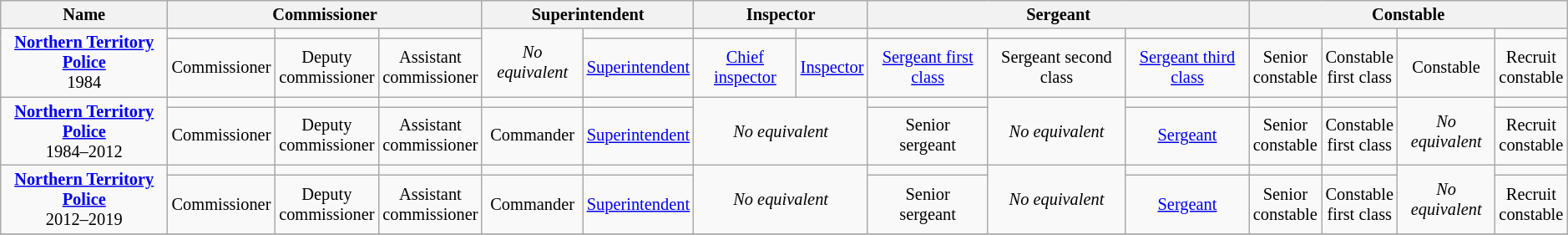<table class="wikitable" style="text-align:center; padding:5px; font-size:85%; margin: 0px 12px 12px 0px;">
<tr>
<th>Name</th>
<th colspan="3">Commissioner</th>
<th colspan="2">Superintendent</th>
<th colspan="2">Inspector</th>
<th colspan="3">Sergeant</th>
<th colspan="4">Constable</th>
</tr>
<tr>
<td rowspan=2> <strong><a href='#'>Northern Territory Police</a></strong><br>1984</td>
<td></td>
<td></td>
<td></td>
<td rowspan=2><em>No equivalent</em></td>
<td></td>
<td></td>
<td></td>
<td></td>
<td></td>
<td></td>
<td></td>
<td></td>
<td></td>
<td></td>
</tr>
<tr>
<td>Commissioner</td>
<td>Deputy<br>commissioner</td>
<td>Assistant<br>commissioner</td>
<td><a href='#'>Superintendent</a></td>
<td><a href='#'>Chief inspector</a></td>
<td><a href='#'>Inspector</a></td>
<td><a href='#'>Sergeant first class</a></td>
<td>Sergeant second class</td>
<td><a href='#'>Sergeant third class</a></td>
<td>Senior<br>constable</td>
<td>Constable<br>first class</td>
<td>Constable</td>
<td>Recruit<br>constable</td>
</tr>
<tr>
<td rowspan=2> <strong><a href='#'>Northern Territory Police</a></strong><br>1984–2012</td>
<td></td>
<td></td>
<td></td>
<td></td>
<td></td>
<td colspan=2 rowspan=2><em>No equivalent</em></td>
<td></td>
<td rowspan=2><em>No equivalent</em></td>
<td></td>
<td></td>
<td></td>
<td rowspan=2><em>No equivalent</em></td>
<td></td>
</tr>
<tr>
<td>Commissioner</td>
<td>Deputy<br>commissioner</td>
<td>Assistant<br>commissioner</td>
<td>Commander</td>
<td><a href='#'>Superintendent</a></td>
<td>Senior<br>sergeant</td>
<td><a href='#'>Sergeant</a></td>
<td>Senior<br>constable</td>
<td>Constable<br>first class</td>
<td>Recruit<br>constable</td>
</tr>
<tr>
<td rowspan=2> <strong><a href='#'>Northern Territory Police</a></strong><br>2012–2019</td>
<td></td>
<td></td>
<td></td>
<td></td>
<td></td>
<td colspan=2 rowspan=2><em>No equivalent</em></td>
<td></td>
<td rowspan=2><em>No equivalent</em></td>
<td></td>
<td></td>
<td></td>
<td rowspan=2><em>No equivalent</em></td>
<td></td>
</tr>
<tr>
<td>Commissioner</td>
<td>Deputy<br>commissioner</td>
<td>Assistant<br>commissioner</td>
<td>Commander</td>
<td><a href='#'>Superintendent</a></td>
<td>Senior<br>sergeant</td>
<td><a href='#'>Sergeant</a></td>
<td>Senior<br>constable</td>
<td>Constable<br>first class</td>
<td>Recruit<br>constable</td>
</tr>
<tr>
</tr>
</table>
